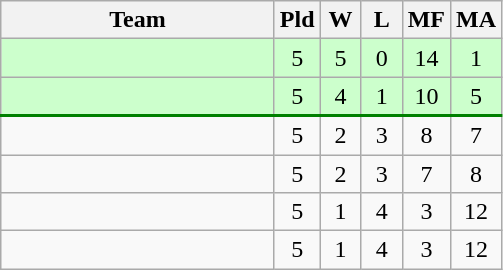<table class=wikitable style="text-align:center">
<tr>
<th width=175>Team</th>
<th width=20>Pld</th>
<th width=20>W</th>
<th width=20>L</th>
<th width=20>MF</th>
<th width=20>MA</th>
</tr>
<tr bgcolor=ccffcc>
<td style="text-align:left"></td>
<td>5</td>
<td>5</td>
<td>0</td>
<td>14</td>
<td>1</td>
</tr>
<tr bgcolor=ccffcc style="border-bottom:2px solid green;">
<td style="text-align:left"></td>
<td>5</td>
<td>4</td>
<td>1</td>
<td>10</td>
<td>5</td>
</tr>
<tr>
<td style="text-align:left"></td>
<td>5</td>
<td>2</td>
<td>3</td>
<td>8</td>
<td>7</td>
</tr>
<tr>
<td style="text-align:left"></td>
<td>5</td>
<td>2</td>
<td>3</td>
<td>7</td>
<td>8</td>
</tr>
<tr>
<td style="text-align:left"></td>
<td>5</td>
<td>1</td>
<td>4</td>
<td>3</td>
<td>12</td>
</tr>
<tr>
<td style="text-align:left"></td>
<td>5</td>
<td>1</td>
<td>4</td>
<td>3</td>
<td>12</td>
</tr>
</table>
